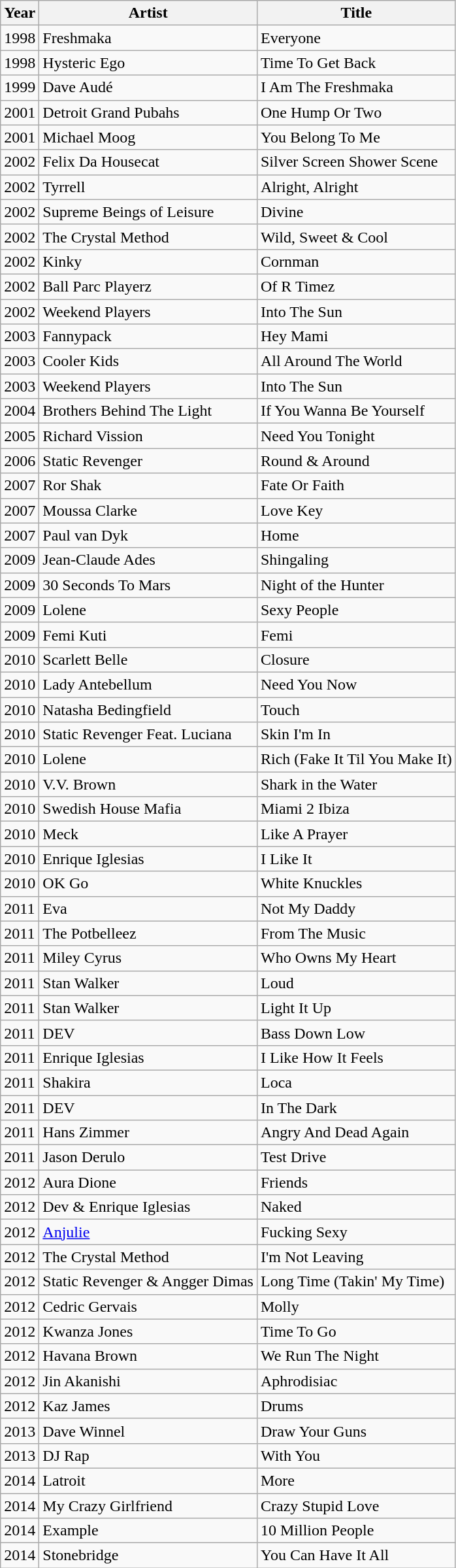<table class="wikitable sortable">
<tr>
<th>Year</th>
<th>Artist</th>
<th>Title</th>
</tr>
<tr>
<td>1998</td>
<td>Freshmaka</td>
<td>Everyone</td>
</tr>
<tr>
<td>1998</td>
<td>Hysteric Ego</td>
<td>Time To Get Back</td>
</tr>
<tr>
<td>1999</td>
<td>Dave Audé</td>
<td>I Am The Freshmaka</td>
</tr>
<tr>
<td>2001</td>
<td>Detroit Grand Pubahs</td>
<td>One Hump Or Two</td>
</tr>
<tr>
<td>2001</td>
<td>Michael Moog</td>
<td>You Belong To Me</td>
</tr>
<tr>
<td>2002</td>
<td>Felix Da Housecat</td>
<td>Silver Screen Shower Scene</td>
</tr>
<tr>
<td>2002</td>
<td>Tyrrell</td>
<td>Alright, Alright</td>
</tr>
<tr>
<td>2002</td>
<td>Supreme Beings of Leisure</td>
<td>Divine</td>
</tr>
<tr>
<td>2002</td>
<td>The Crystal Method</td>
<td>Wild, Sweet & Cool</td>
</tr>
<tr>
<td>2002</td>
<td>Kinky</td>
<td>Cornman</td>
</tr>
<tr>
<td>2002</td>
<td>Ball Parc Playerz</td>
<td>Of R Timez</td>
</tr>
<tr>
<td>2002</td>
<td>Weekend Players</td>
<td>Into The Sun</td>
</tr>
<tr>
<td>2003</td>
<td>Fannypack</td>
<td>Hey Mami</td>
</tr>
<tr>
<td>2003</td>
<td>Cooler Kids</td>
<td>All Around The World</td>
</tr>
<tr>
<td>2003</td>
<td>Weekend Players</td>
<td>Into The Sun</td>
</tr>
<tr>
<td>2004</td>
<td>Brothers Behind The Light</td>
<td>If You Wanna Be Yourself</td>
</tr>
<tr>
<td>2005</td>
<td>Richard Vission</td>
<td>Need You Tonight</td>
</tr>
<tr>
<td>2006</td>
<td>Static Revenger</td>
<td>Round & Around</td>
</tr>
<tr>
<td>2007</td>
<td>Ror Shak</td>
<td>Fate Or Faith</td>
</tr>
<tr>
<td>2007</td>
<td>Moussa Clarke</td>
<td>Love Key</td>
</tr>
<tr>
<td>2007</td>
<td>Paul van Dyk</td>
<td>Home</td>
</tr>
<tr>
<td>2009</td>
<td>Jean-Claude Ades</td>
<td>Shingaling</td>
</tr>
<tr>
<td>2009</td>
<td>30 Seconds To Mars</td>
<td>Night of the Hunter</td>
</tr>
<tr>
<td>2009</td>
<td>Lolene</td>
<td>Sexy People</td>
</tr>
<tr>
<td>2009</td>
<td>Femi Kuti</td>
<td>Femi</td>
</tr>
<tr>
<td>2010</td>
<td>Scarlett Belle</td>
<td>Closure</td>
</tr>
<tr>
<td>2010</td>
<td>Lady Antebellum</td>
<td>Need You Now</td>
</tr>
<tr>
<td>2010</td>
<td>Natasha Bedingfield</td>
<td>Touch</td>
</tr>
<tr>
<td>2010</td>
<td>Static Revenger Feat. Luciana</td>
<td>Skin I'm In</td>
</tr>
<tr>
<td>2010</td>
<td>Lolene</td>
<td>Rich (Fake It Til You Make It)</td>
</tr>
<tr>
<td>2010</td>
<td>V.V. Brown</td>
<td>Shark in the Water</td>
</tr>
<tr>
<td>2010</td>
<td>Swedish House Mafia</td>
<td>Miami 2 Ibiza</td>
</tr>
<tr>
<td>2010</td>
<td>Meck</td>
<td>Like A Prayer</td>
</tr>
<tr>
<td>2010</td>
<td>Enrique Iglesias</td>
<td>I Like It</td>
</tr>
<tr>
<td>2010</td>
<td>OK Go</td>
<td>White Knuckles</td>
</tr>
<tr>
<td>2011</td>
<td>Eva</td>
<td>Not My Daddy</td>
</tr>
<tr>
<td>2011</td>
<td>The Potbelleez</td>
<td>From The Music</td>
</tr>
<tr>
<td>2011</td>
<td>Miley Cyrus</td>
<td>Who Owns My Heart</td>
</tr>
<tr>
<td>2011</td>
<td>Stan Walker</td>
<td>Loud</td>
</tr>
<tr>
<td>2011</td>
<td>Stan Walker</td>
<td>Light It Up</td>
</tr>
<tr>
<td>2011</td>
<td>DEV</td>
<td>Bass Down Low</td>
</tr>
<tr>
<td>2011</td>
<td>Enrique Iglesias</td>
<td>I Like How It Feels</td>
</tr>
<tr>
<td>2011</td>
<td>Shakira</td>
<td>Loca</td>
</tr>
<tr>
<td>2011</td>
<td>DEV</td>
<td>In The Dark</td>
</tr>
<tr>
<td>2011</td>
<td>Hans Zimmer</td>
<td>Angry And Dead Again</td>
</tr>
<tr>
<td>2011</td>
<td>Jason Derulo</td>
<td>Test Drive</td>
</tr>
<tr>
<td>2012</td>
<td>Aura Dione</td>
<td>Friends</td>
</tr>
<tr>
<td>2012</td>
<td>Dev & Enrique Iglesias</td>
<td>Naked</td>
</tr>
<tr>
<td>2012</td>
<td><a href='#'>Anjulie</a></td>
<td>Fucking Sexy</td>
</tr>
<tr>
<td>2012</td>
<td>The Crystal Method</td>
<td>I'm Not Leaving</td>
</tr>
<tr>
<td>2012</td>
<td>Static Revenger & Angger Dimas</td>
<td>Long Time (Takin' My Time)</td>
</tr>
<tr>
<td>2012</td>
<td>Cedric Gervais</td>
<td>Molly</td>
</tr>
<tr>
<td>2012</td>
<td>Kwanza Jones</td>
<td>Time To Go</td>
</tr>
<tr>
<td>2012</td>
<td>Havana Brown</td>
<td>We Run The Night</td>
</tr>
<tr>
<td>2012</td>
<td>Jin Akanishi</td>
<td>Aphrodisiac</td>
</tr>
<tr>
<td>2012</td>
<td>Kaz James</td>
<td>Drums</td>
</tr>
<tr>
<td>2013</td>
<td>Dave Winnel</td>
<td>Draw Your Guns</td>
</tr>
<tr>
<td>2013</td>
<td>DJ Rap</td>
<td>With You</td>
</tr>
<tr>
<td>2014</td>
<td>Latroit</td>
<td>More</td>
</tr>
<tr>
<td>2014</td>
<td>My Crazy Girlfriend</td>
<td>Crazy Stupid Love</td>
</tr>
<tr>
<td>2014</td>
<td>Example</td>
<td>10 Million People</td>
</tr>
<tr>
<td>2014</td>
<td>Stonebridge</td>
<td>You Can Have It All</td>
</tr>
</table>
